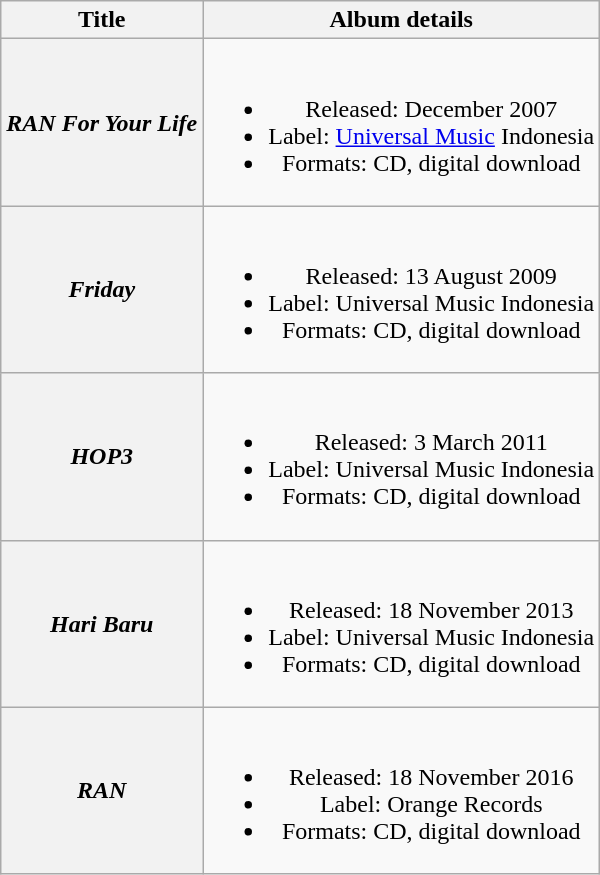<table class="wikitable plainrowheaders" style="text-align:center;">
<tr>
<th scope="col">Title</th>
<th scope="col">Album details</th>
</tr>
<tr>
<th scope="row"><em>RAN For Your Life</em></th>
<td><br><ul><li>Released: December 2007</li><li>Label: <a href='#'>Universal Music</a> Indonesia</li><li>Formats: CD, digital download</li></ul></td>
</tr>
<tr>
<th scope="row"><em>Friday</em></th>
<td><br><ul><li>Released: 13 August 2009</li><li>Label: Universal Music Indonesia</li><li>Formats: CD, digital download</li></ul></td>
</tr>
<tr>
<th scope="row"><em>HOP3</em></th>
<td><br><ul><li>Released: 3 March 2011</li><li>Label: Universal Music Indonesia</li><li>Formats: CD, digital download</li></ul></td>
</tr>
<tr>
<th scope="row"><em>Hari Baru</em></th>
<td><br><ul><li>Released: 18 November 2013</li><li>Label: Universal Music Indonesia</li><li>Formats: CD, digital download</li></ul></td>
</tr>
<tr>
<th scope="row"><em>RAN</em></th>
<td><br><ul><li>Released: 18 November 2016</li><li>Label: Orange Records</li><li>Formats: CD, digital download</li></ul></td>
</tr>
</table>
